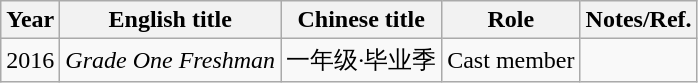<table class="wikitable">
<tr>
<th>Year</th>
<th>English title</th>
<th>Chinese title</th>
<th>Role</th>
<th>Notes/Ref.</th>
</tr>
<tr>
<td>2016</td>
<td><em>Grade One Freshman</em></td>
<td>一年级·毕业季</td>
<td>Cast member</td>
<td></td>
</tr>
</table>
